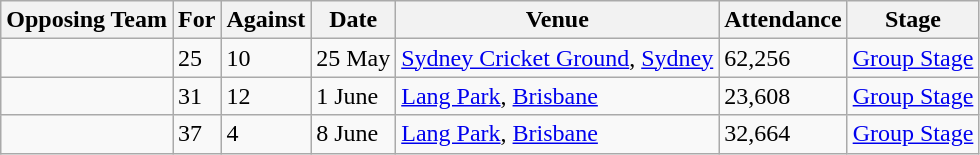<table class="wikitable">
<tr>
<th>Opposing Team</th>
<th>For</th>
<th>Against</th>
<th>Date</th>
<th>Venue</th>
<th>Attendance</th>
<th>Stage</th>
</tr>
<tr>
<td></td>
<td>25</td>
<td>10</td>
<td>25 May</td>
<td><a href='#'>Sydney Cricket Ground</a>, <a href='#'>Sydney</a></td>
<td>62,256</td>
<td><a href='#'>Group Stage</a></td>
</tr>
<tr>
<td></td>
<td>31</td>
<td>12</td>
<td>1 June</td>
<td><a href='#'>Lang Park</a>, <a href='#'>Brisbane</a></td>
<td>23,608</td>
<td><a href='#'>Group Stage</a></td>
</tr>
<tr>
<td></td>
<td>37</td>
<td>4</td>
<td>8 June</td>
<td><a href='#'>Lang Park</a>, <a href='#'>Brisbane</a></td>
<td>32,664</td>
<td><a href='#'>Group Stage</a></td>
</tr>
</table>
